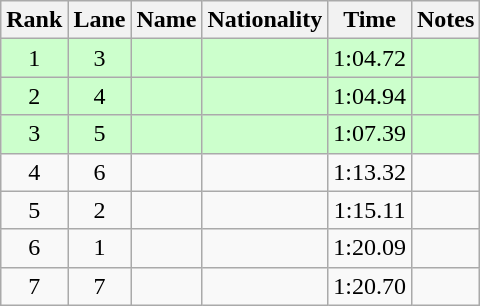<table class="wikitable sortable" style="text-align:center">
<tr>
<th>Rank</th>
<th>Lane</th>
<th>Name</th>
<th>Nationality</th>
<th>Time</th>
<th>Notes</th>
</tr>
<tr bgcolor=ccffcc>
<td>1</td>
<td>3</td>
<td align=left></td>
<td align=left></td>
<td>1:04.72</td>
<td><strong></strong> <strong></strong></td>
</tr>
<tr bgcolor=ccffcc>
<td>2</td>
<td>4</td>
<td align=left></td>
<td align=left></td>
<td>1:04.94</td>
<td><strong></strong></td>
</tr>
<tr bgcolor=ccffcc>
<td>3</td>
<td>5</td>
<td align=left></td>
<td align=left></td>
<td>1:07.39</td>
<td><strong></strong></td>
</tr>
<tr>
<td>4</td>
<td>6</td>
<td align=left></td>
<td align=left></td>
<td>1:13.32</td>
<td></td>
</tr>
<tr>
<td>5</td>
<td>2</td>
<td align=left></td>
<td align=left></td>
<td>1:15.11</td>
<td></td>
</tr>
<tr>
<td>6</td>
<td>1</td>
<td align=left></td>
<td align=left></td>
<td>1:20.09</td>
<td></td>
</tr>
<tr>
<td>7</td>
<td>7</td>
<td align=left></td>
<td align=left></td>
<td>1:20.70</td>
<td></td>
</tr>
</table>
